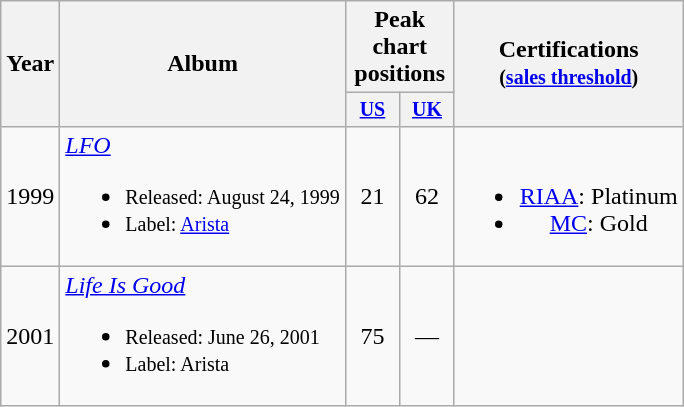<table class="wikitable" style="text-align:center;">
<tr>
<th rowspan="2">Year</th>
<th rowspan="2">Album</th>
<th colspan="2">Peak chart positions</th>
<th rowspan="2">Certifications<br><small>(<a href='#'>sales threshold</a>)</small></th>
</tr>
<tr style="font-size:smaller">
<th style="width:30px;"><a href='#'>US</a></th>
<th style="width:30px;"><a href='#'>UK</a><br></th>
</tr>
<tr>
<td>1999</td>
<td style="text-align:left;"><em><a href='#'>LFO</a></em><br><ul><li><small>Released: August 24, 1999</small></li><li><small>Label: <a href='#'>Arista</a></small></li></ul></td>
<td>21</td>
<td>62</td>
<td><br><ul><li><a href='#'>RIAA</a>: Platinum</li><li><a href='#'>MC</a>: Gold</li></ul></td>
</tr>
<tr>
<td>2001</td>
<td style="text-align:left;"><em><a href='#'>Life Is Good</a></em><br><ul><li><small>Released: June 26, 2001</small></li><li><small>Label: Arista</small></li></ul></td>
<td>75</td>
<td>—</td>
<td></td>
</tr>
</table>
